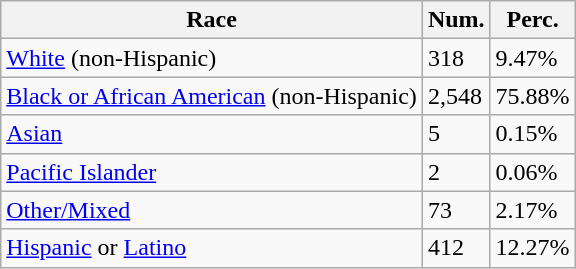<table class="wikitable">
<tr>
<th>Race</th>
<th>Num.</th>
<th>Perc.</th>
</tr>
<tr>
<td><a href='#'>White</a> (non-Hispanic)</td>
<td>318</td>
<td>9.47%</td>
</tr>
<tr>
<td><a href='#'>Black or African American</a> (non-Hispanic)</td>
<td>2,548</td>
<td>75.88%</td>
</tr>
<tr>
<td><a href='#'>Asian</a></td>
<td>5</td>
<td>0.15%</td>
</tr>
<tr>
<td><a href='#'>Pacific Islander</a></td>
<td>2</td>
<td>0.06%</td>
</tr>
<tr>
<td><a href='#'>Other/Mixed</a></td>
<td>73</td>
<td>2.17%</td>
</tr>
<tr>
<td><a href='#'>Hispanic</a> or <a href='#'>Latino</a></td>
<td>412</td>
<td>12.27%</td>
</tr>
</table>
